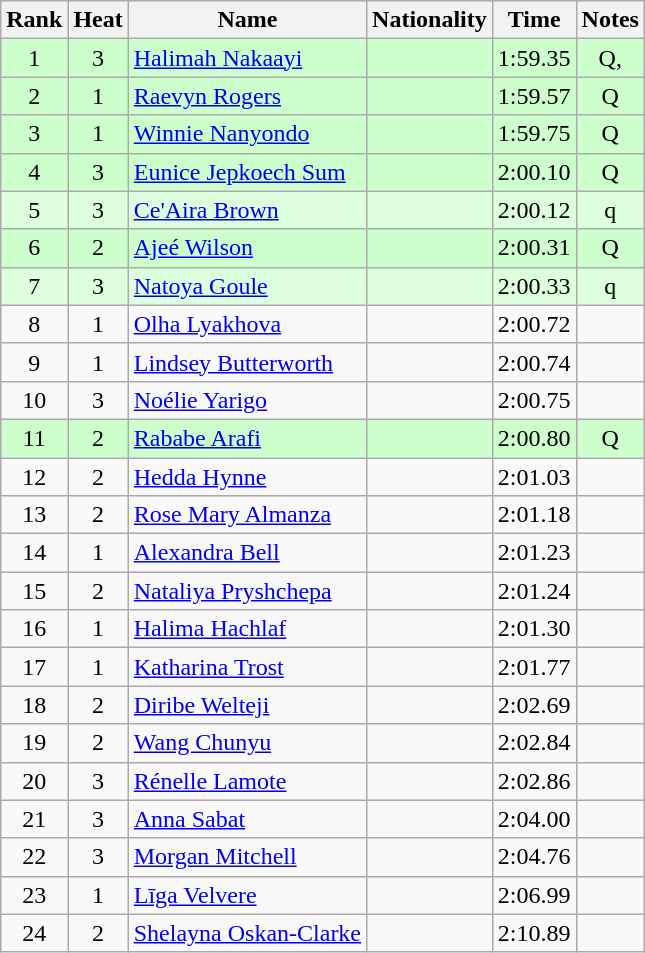<table class="wikitable sortable" style="text-align:center">
<tr>
<th>Rank</th>
<th>Heat</th>
<th>Name</th>
<th>Nationality</th>
<th>Time</th>
<th>Notes</th>
</tr>
<tr bgcolor=ccffcc>
<td>1</td>
<td>3</td>
<td align=left><a href='#'>Halimah Nakaayi</a></td>
<td align=left></td>
<td>1:59.35</td>
<td>Q, </td>
</tr>
<tr bgcolor=ccffcc>
<td>2</td>
<td>1</td>
<td align=left><a href='#'>Raevyn Rogers</a></td>
<td align=left></td>
<td>1:59.57</td>
<td>Q</td>
</tr>
<tr bgcolor=ccffcc>
<td>3</td>
<td>1</td>
<td align=left><a href='#'>Winnie Nanyondo</a></td>
<td align=left></td>
<td>1:59.75</td>
<td>Q</td>
</tr>
<tr bgcolor=ccffcc>
<td>4</td>
<td>3</td>
<td align=left><a href='#'>Eunice Jepkoech Sum</a></td>
<td align=left></td>
<td>2:00.10</td>
<td>Q</td>
</tr>
<tr bgcolor=ddffdd>
<td>5</td>
<td>3</td>
<td align=left><a href='#'>Ce'Aira Brown</a></td>
<td align=left></td>
<td>2:00.12</td>
<td>q</td>
</tr>
<tr bgcolor=ccffcc>
<td>6</td>
<td>2</td>
<td align=left><a href='#'>Ajeé Wilson</a></td>
<td align=left></td>
<td>2:00.31</td>
<td>Q</td>
</tr>
<tr bgcolor=ddffdd>
<td>7</td>
<td>3</td>
<td align=left><a href='#'>Natoya Goule</a></td>
<td align=left></td>
<td>2:00.33</td>
<td>q</td>
</tr>
<tr>
<td>8</td>
<td>1</td>
<td align=left><a href='#'>Olha Lyakhova</a></td>
<td align=left></td>
<td>2:00.72</td>
<td></td>
</tr>
<tr>
<td>9</td>
<td>1</td>
<td align=left><a href='#'>Lindsey Butterworth</a></td>
<td align=left></td>
<td>2:00.74</td>
<td></td>
</tr>
<tr>
<td>10</td>
<td>3</td>
<td align=left><a href='#'>Noélie Yarigo</a></td>
<td align=left></td>
<td>2:00.75</td>
<td></td>
</tr>
<tr bgcolor=ccffcc>
<td>11</td>
<td>2</td>
<td align=left><a href='#'>Rababe Arafi</a></td>
<td align=left></td>
<td>2:00.80</td>
<td>Q</td>
</tr>
<tr>
<td>12</td>
<td>2</td>
<td align=left><a href='#'>Hedda Hynne</a></td>
<td align=left></td>
<td>2:01.03</td>
<td></td>
</tr>
<tr>
<td>13</td>
<td>2</td>
<td align=left><a href='#'>Rose Mary Almanza</a></td>
<td align=left></td>
<td>2:01.18</td>
<td></td>
</tr>
<tr>
<td>14</td>
<td>1</td>
<td align=left><a href='#'>Alexandra Bell</a></td>
<td align=left></td>
<td>2:01.23</td>
<td></td>
</tr>
<tr>
<td>15</td>
<td>2</td>
<td align=left><a href='#'>Nataliya Pryshchepa</a></td>
<td align=left></td>
<td>2:01.24</td>
<td></td>
</tr>
<tr>
<td>16</td>
<td>1</td>
<td align=left><a href='#'>Halima Hachlaf</a></td>
<td align=left></td>
<td>2:01.30</td>
<td></td>
</tr>
<tr>
<td>17</td>
<td>1</td>
<td align=left><a href='#'>Katharina Trost</a></td>
<td align=left></td>
<td>2:01.77</td>
<td></td>
</tr>
<tr>
<td>18</td>
<td>2</td>
<td align=left><a href='#'>Diribe Welteji</a></td>
<td align=left></td>
<td>2:02.69</td>
<td></td>
</tr>
<tr>
<td>19</td>
<td>2</td>
<td align=left><a href='#'>Wang Chunyu</a></td>
<td align=left></td>
<td>2:02.84</td>
<td></td>
</tr>
<tr>
<td>20</td>
<td>3</td>
<td align=left><a href='#'>Rénelle Lamote</a></td>
<td align=left></td>
<td>2:02.86</td>
<td></td>
</tr>
<tr>
<td>21</td>
<td>3</td>
<td align=left><a href='#'>Anna Sabat</a></td>
<td align=left></td>
<td>2:04.00</td>
<td></td>
</tr>
<tr>
<td>22</td>
<td>3</td>
<td align=left><a href='#'>Morgan Mitchell</a></td>
<td align=left></td>
<td>2:04.76</td>
<td></td>
</tr>
<tr>
<td>23</td>
<td>1</td>
<td align=left><a href='#'>Līga Velvere</a></td>
<td align=left></td>
<td>2:06.99</td>
<td></td>
</tr>
<tr>
<td>24</td>
<td>2</td>
<td align=left><a href='#'>Shelayna Oskan-Clarke</a></td>
<td align=left></td>
<td>2:10.89</td>
<td></td>
</tr>
</table>
